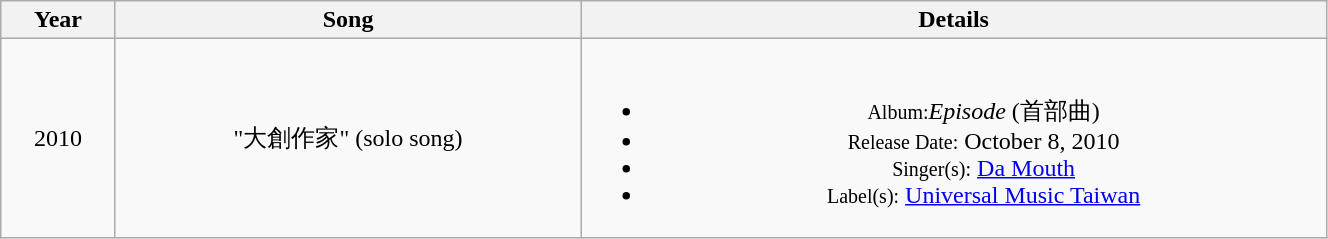<table class="wikitable" width="70%">
<tr>
<th>Year</th>
<th>Song</th>
<th>Details</th>
</tr>
<tr align=center>
<td>2010</td>
<td>"大創作家" (solo song)</td>
<td><br><ul><li><small>Album:</small><em>Episode</em> (首部曲)</li><li><small>Release Date:</small> October 8, 2010</li><li><small>Singer(s):</small> <a href='#'>Da Mouth</a></li><li><small>Label(s):</small> <a href='#'>Universal Music Taiwan</a></li></ul></td>
</tr>
</table>
